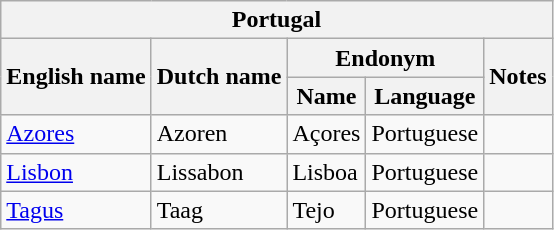<table class="wikitable sortable">
<tr>
<th colspan="5"> Portugal</th>
</tr>
<tr>
<th rowspan="2">English name</th>
<th rowspan="2">Dutch name</th>
<th colspan="2">Endonym</th>
<th rowspan="2">Notes</th>
</tr>
<tr>
<th>Name</th>
<th>Language</th>
</tr>
<tr>
<td><a href='#'>Azores</a></td>
<td>Azoren</td>
<td>Açores</td>
<td>Portuguese</td>
<td></td>
</tr>
<tr>
<td><a href='#'>Lisbon</a></td>
<td>Lissabon</td>
<td>Lisboa</td>
<td>Portuguese</td>
<td></td>
</tr>
<tr>
<td><a href='#'>Tagus</a></td>
<td>Taag</td>
<td>Tejo</td>
<td>Portuguese</td>
<td></td>
</tr>
</table>
